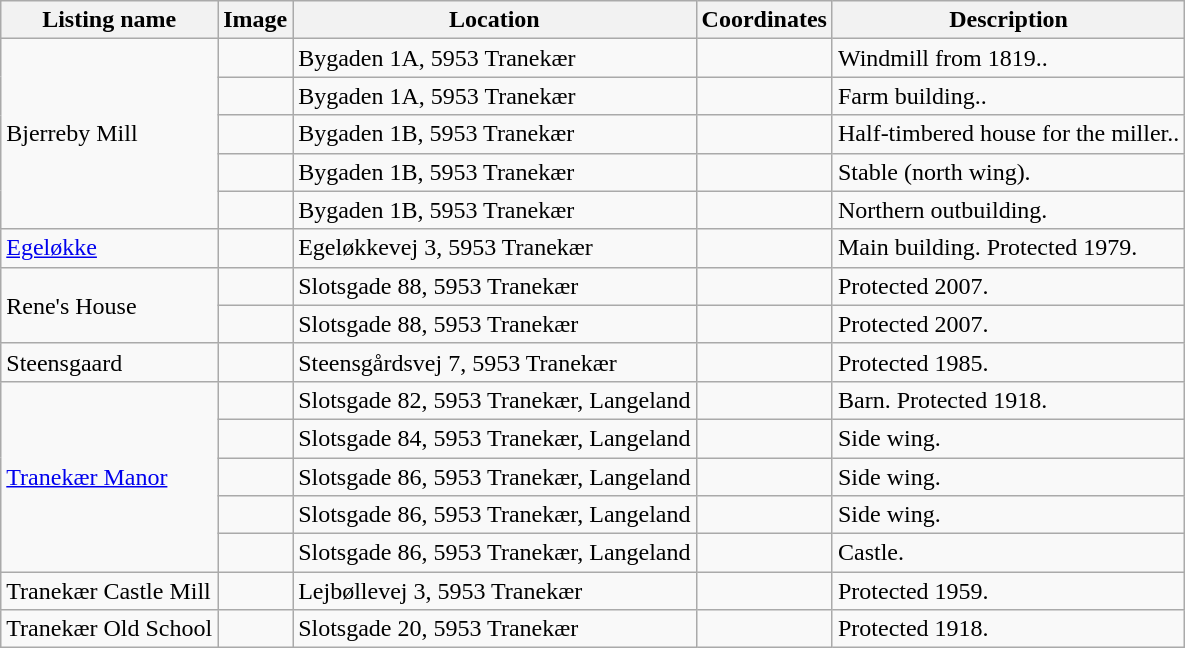<table class="wikitable sortable">
<tr>
<th>Listing name</th>
<th>Image</th>
<th>Location</th>
<th>Coordinates</th>
<th>Description</th>
</tr>
<tr>
<td rowspan="5">Bjerreby Mill</td>
<td></td>
<td>Bygaden 1A, 5953 Tranekær</td>
<td></td>
<td>Windmill from 1819..</td>
</tr>
<tr>
<td></td>
<td>Bygaden 1A, 5953 Tranekær</td>
<td></td>
<td>Farm building..</td>
</tr>
<tr>
<td></td>
<td>Bygaden 1B, 5953 Tranekær</td>
<td></td>
<td>Half-timbered house for the miller..</td>
</tr>
<tr>
<td></td>
<td>Bygaden 1B, 5953 Tranekær</td>
<td></td>
<td>Stable (north wing).</td>
</tr>
<tr>
<td></td>
<td>Bygaden 1B, 5953 Tranekær</td>
<td></td>
<td>Northern outbuilding.</td>
</tr>
<tr>
<td><a href='#'>Egeløkke</a></td>
<td></td>
<td>Egeløkkevej 3, 5953 Tranekær</td>
<td></td>
<td>Main building. Protected 1979.</td>
</tr>
<tr>
<td rowspan="2">Rene's House</td>
<td></td>
<td>Slotsgade 88, 5953 Tranekær</td>
<td></td>
<td>Protected 2007.</td>
</tr>
<tr>
<td></td>
<td>Slotsgade 88, 5953 Tranekær</td>
<td></td>
<td>Protected 2007.</td>
</tr>
<tr>
<td>Steensgaard</td>
<td></td>
<td>Steensgårdsvej 7, 5953 Tranekær</td>
<td></td>
<td>Protected 1985.</td>
</tr>
<tr>
<td rowspan="5"><a href='#'>Tranekær Manor</a></td>
<td></td>
<td>Slotsgade 82, 5953 Tranekær, Langeland</td>
<td></td>
<td>Barn. Protected 1918.</td>
</tr>
<tr>
<td></td>
<td>Slotsgade 84, 5953 Tranekær, Langeland</td>
<td></td>
<td>Side wing.</td>
</tr>
<tr>
<td></td>
<td>Slotsgade 86, 5953 Tranekær, Langeland</td>
<td></td>
<td>Side wing.</td>
</tr>
<tr>
<td></td>
<td>Slotsgade 86, 5953 Tranekær, Langeland</td>
<td></td>
<td>Side wing.</td>
</tr>
<tr>
<td></td>
<td>Slotsgade 86, 5953 Tranekær, Langeland</td>
<td></td>
<td>Castle.</td>
</tr>
<tr>
<td>Tranekær Castle Mill</td>
<td></td>
<td>Lejbøllevej 3, 5953 Tranekær</td>
<td></td>
<td>Protected 1959.</td>
</tr>
<tr>
<td>Tranekær Old School</td>
<td></td>
<td>Slotsgade 20, 5953 Tranekær</td>
<td></td>
<td>Protected 1918.</td>
</tr>
</table>
